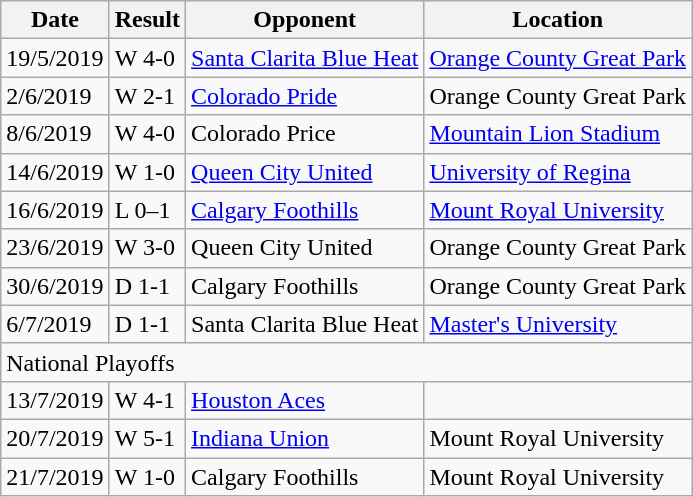<table class="wikitable">
<tr>
<th>Date</th>
<th>Result</th>
<th>Opponent</th>
<th>Location</th>
</tr>
<tr>
<td>19/5/2019</td>
<td>W 4-0</td>
<td><a href='#'>Santa Clarita Blue Heat</a></td>
<td><a href='#'>Orange County Great Park</a></td>
</tr>
<tr>
<td>2/6/2019</td>
<td>W 2-1</td>
<td><a href='#'>Colorado Pride</a></td>
<td>Orange County Great Park</td>
</tr>
<tr>
<td>8/6/2019</td>
<td>W 4-0</td>
<td>Colorado Price</td>
<td><a href='#'>Mountain Lion Stadium</a></td>
</tr>
<tr>
<td>14/6/2019</td>
<td>W 1-0</td>
<td><a href='#'>Queen City United</a></td>
<td><a href='#'>University of Regina</a></td>
</tr>
<tr>
<td>16/6/2019</td>
<td>L 0–1</td>
<td><a href='#'>Calgary Foothills</a></td>
<td><a href='#'>Mount Royal University</a></td>
</tr>
<tr>
<td>23/6/2019</td>
<td>W 3-0</td>
<td>Queen City United</td>
<td>Orange County Great Park</td>
</tr>
<tr>
<td>30/6/2019</td>
<td>D 1-1</td>
<td>Calgary Foothills</td>
<td>Orange County Great Park</td>
</tr>
<tr>
<td>6/7/2019</td>
<td>D 1-1</td>
<td>Santa Clarita Blue Heat</td>
<td><a href='#'>Master's University</a></td>
</tr>
<tr>
<td colspan="4">National Playoffs</td>
</tr>
<tr>
<td>13/7/2019</td>
<td>W 4-1</td>
<td><a href='#'>Houston Aces</a></td>
<td></td>
</tr>
<tr>
<td>20/7/2019</td>
<td>W 5-1</td>
<td><a href='#'>Indiana Union</a></td>
<td>Mount Royal University</td>
</tr>
<tr>
<td>21/7/2019</td>
<td>W 1-0</td>
<td>Calgary Foothills</td>
<td>Mount Royal University</td>
</tr>
</table>
